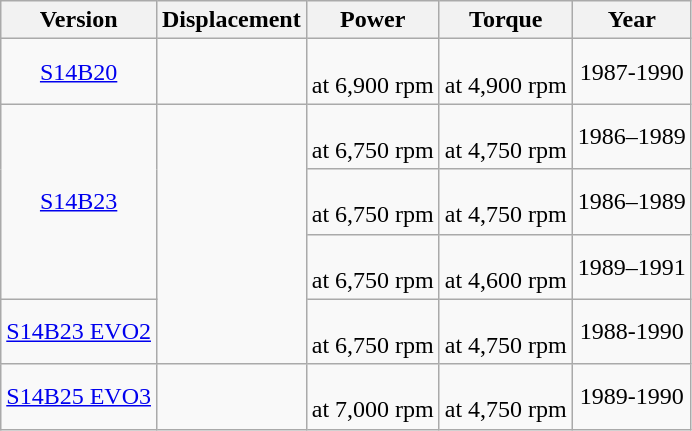<table class=wikitable style="text-align: center;">
<tr>
<th>Version</th>
<th>Displacement</th>
<th>Power</th>
<th>Torque</th>
<th>Year</th>
</tr>
<tr>
<td><a href='#'>S14B20</a></td>
<td></td>
<td> <br> at 6,900 rpm</td>
<td> <br> at 4,900 rpm</td>
<td>1987-1990</td>
</tr>
<tr>
<td rowspan=3 align="center"><a href='#'>S14B23</a></td>
<td rowspan="4" align="center"></td>
<td align="center"> <br> at 6,750 rpm</td>
<td align="center"> <br> at 4,750 rpm</td>
<td align="center">1986–1989</td>
</tr>
<tr>
<td align="center"> <br> at 6,750 rpm</td>
<td align="center"> <br> at 4,750 rpm</td>
<td align="center">1986–1989</td>
</tr>
<tr>
<td align="center"> <br> at 6,750 rpm</td>
<td align="center"> <br> at 4,600 rpm</td>
<td align="center">1989–1991</td>
</tr>
<tr>
<td><a href='#'>S14B23 EVO2</a></td>
<td> <br> at 6,750 rpm</td>
<td> <br> at 4,750 rpm</td>
<td>1988-1990</td>
</tr>
<tr>
<td><a href='#'>S14B25 EVO3</a></td>
<td></td>
<td> <br> at 7,000 rpm</td>
<td> <br> at 4,750 rpm</td>
<td>1989-1990</td>
</tr>
</table>
